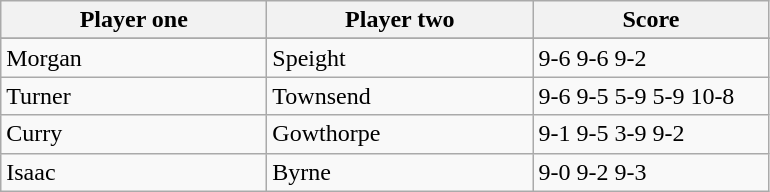<table class="wikitable">
<tr>
<th width=170>Player one</th>
<th width=170>Player two</th>
<th width=150>Score</th>
</tr>
<tr>
</tr>
<tr>
<td> Morgan</td>
<td> Speight</td>
<td>9-6 9-6 9-2</td>
</tr>
<tr>
<td> Turner</td>
<td> Townsend</td>
<td>9-6 9-5 5-9 5-9 10-8</td>
</tr>
<tr>
<td> Curry</td>
<td> Gowthorpe</td>
<td>9-1 9-5 3-9 9-2</td>
</tr>
<tr>
<td> Isaac</td>
<td> Byrne</td>
<td>9-0 9-2 9-3</td>
</tr>
</table>
